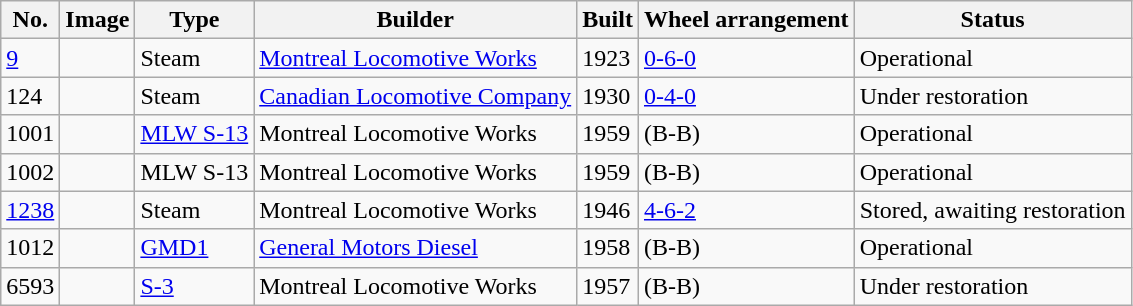<table class="wikitable sortable">
<tr>
<th>No.</th>
<th>Image</th>
<th>Type</th>
<th>Builder</th>
<th>Built</th>
<th>Wheel arrangement</th>
<th>Status</th>
</tr>
<tr>
<td><a href='#'>9</a></td>
<td></td>
<td>Steam</td>
<td><a href='#'>Montreal Locomotive Works</a></td>
<td>1923</td>
<td><a href='#'>0-6-0</a></td>
<td>Operational</td>
</tr>
<tr>
<td>124</td>
<td></td>
<td>Steam</td>
<td><a href='#'>Canadian Locomotive Company</a></td>
<td>1930</td>
<td><a href='#'>0-4-0</a></td>
<td>Under restoration</td>
</tr>
<tr>
<td>1001</td>
<td></td>
<td><a href='#'>MLW S-13</a></td>
<td>Montreal Locomotive Works</td>
<td>1959</td>
<td>(B-B)</td>
<td>Operational</td>
</tr>
<tr>
<td>1002</td>
<td></td>
<td>MLW S-13</td>
<td>Montreal Locomotive Works</td>
<td>1959</td>
<td>(B-B)</td>
<td>Operational</td>
</tr>
<tr>
<td><a href='#'>1238</a></td>
<td></td>
<td>Steam</td>
<td>Montreal Locomotive Works</td>
<td>1946</td>
<td><a href='#'>4-6-2</a></td>
<td>Stored, awaiting restoration</td>
</tr>
<tr>
<td>1012</td>
<td></td>
<td><a href='#'>GMD1</a></td>
<td><a href='#'>General Motors Diesel</a></td>
<td>1958</td>
<td>(B-B)</td>
<td>Operational</td>
</tr>
<tr>
<td>6593</td>
<td></td>
<td><a href='#'>S-3</a></td>
<td>Montreal Locomotive Works</td>
<td>1957</td>
<td>(B-B)</td>
<td>Under restoration</td>
</tr>
</table>
